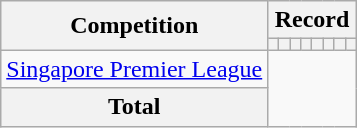<table class="wikitable" style="text-align: center">
<tr>
<th rowspan=2>Competition</th>
<th colspan=8>Record</th>
</tr>
<tr>
<th></th>
<th></th>
<th></th>
<th></th>
<th></th>
<th></th>
<th></th>
<th></th>
</tr>
<tr>
<td><a href='#'>Singapore Premier League</a><br></td>
</tr>
<tr>
<th>Total<br></th>
</tr>
</table>
